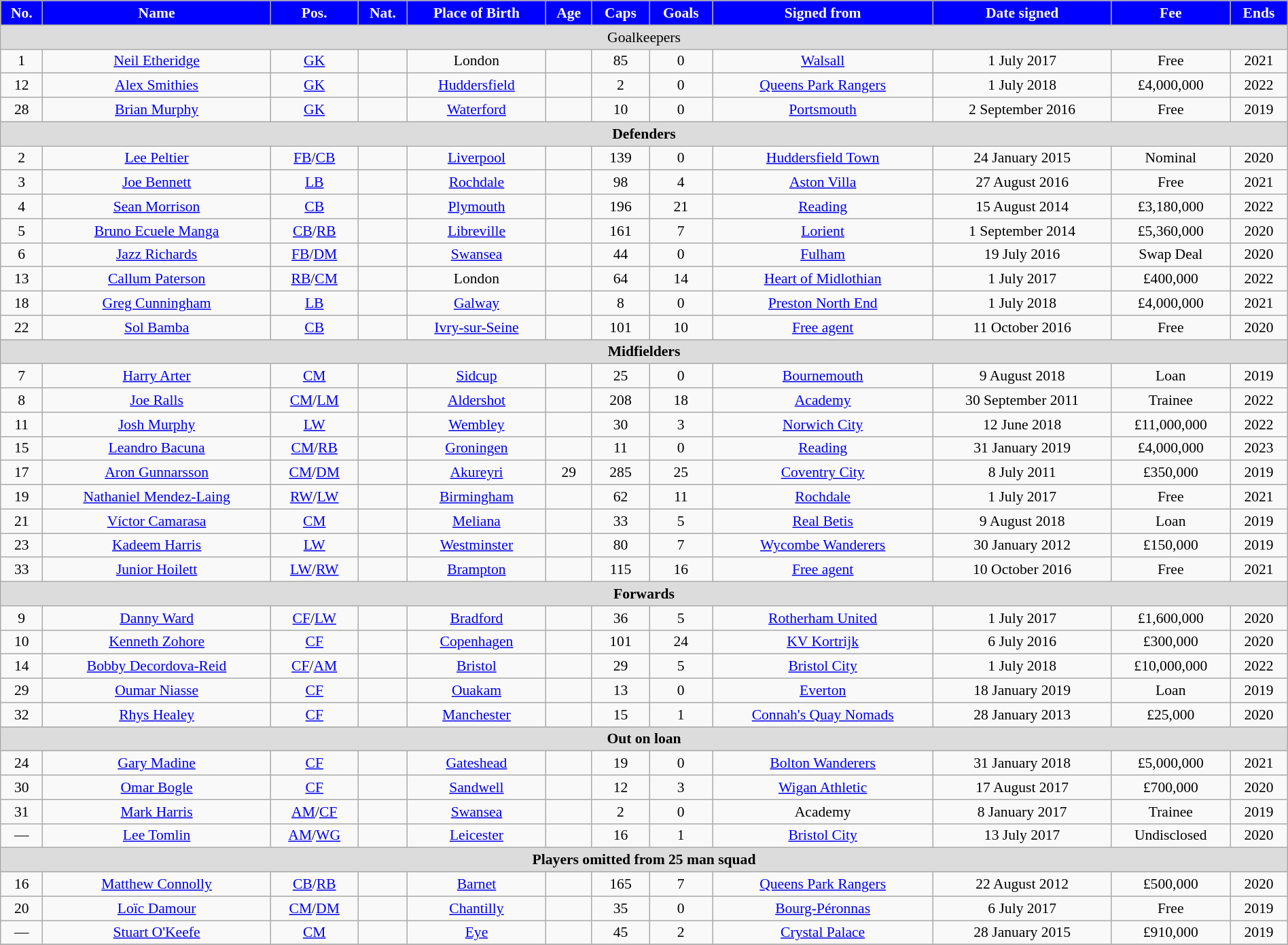<table class="wikitable" style="text-align:center; font-size:90%; width:100%;">
<tr>
<th style="background:blue; color:white; text-align:center;">No.</th>
<th style="background:blue; color:white; text-align:center;">Name</th>
<th style="background:blue; color:white; text-align:center;">Pos.</th>
<th style="background:blue; color:white; text-align:center;">Nat.</th>
<th style="background:blue; color:white; text-align:center;">Place of Birth</th>
<th style="background:blue; color:white; text-align:center;">Age</th>
<th style="background:blue; color:white; text-align:center;">Caps</th>
<th style="background:blue; color:white; text-align:center;">Goals</th>
<th style="background:blue; color:white; text-align:center;">Signed from</th>
<th style="background:blue; color:white; text-align:center;">Date signed</th>
<th style="background:blue; color:white; text-align:center;">Fee</th>
<th style="background:blue; color:white; text-align:center;">Ends</th>
</tr>
<tr>
<td ! colspan="14" style="background:#dcdcdc; text-align:center;">Goalkeepers</td>
</tr>
<tr>
<td>1</td>
<td><a href='#'>Neil Etheridge</a></td>
<td><a href='#'>GK</a></td>
<td></td>
<td>London</td>
<td></td>
<td>85</td>
<td>0</td>
<td><a href='#'>Walsall</a></td>
<td>1 July 2017</td>
<td>Free</td>
<td>2021</td>
</tr>
<tr>
<td>12</td>
<td><a href='#'>Alex Smithies</a></td>
<td><a href='#'>GK</a></td>
<td></td>
<td><a href='#'>Huddersfield</a></td>
<td></td>
<td>2</td>
<td>0</td>
<td><a href='#'>Queens Park Rangers</a></td>
<td>1 July 2018</td>
<td>£4,000,000</td>
<td>2022</td>
</tr>
<tr>
<td>28</td>
<td><a href='#'>Brian Murphy</a></td>
<td><a href='#'>GK</a></td>
<td></td>
<td><a href='#'>Waterford</a></td>
<td></td>
<td>10</td>
<td>0</td>
<td><a href='#'>Portsmouth</a></td>
<td>2 September 2016</td>
<td>Free</td>
<td>2019</td>
</tr>
<tr>
<th colspan="14" style="background:#dcdcdc; text-align:center;">Defenders</th>
</tr>
<tr>
<td>2</td>
<td><a href='#'>Lee Peltier</a></td>
<td><a href='#'>FB</a>/<a href='#'>CB</a></td>
<td></td>
<td><a href='#'>Liverpool</a></td>
<td></td>
<td>139</td>
<td>0</td>
<td><a href='#'>Huddersfield Town</a></td>
<td>24 January 2015</td>
<td>Nominal</td>
<td>2020</td>
</tr>
<tr>
<td>3</td>
<td><a href='#'>Joe Bennett</a></td>
<td><a href='#'>LB</a></td>
<td></td>
<td><a href='#'>Rochdale</a></td>
<td></td>
<td>98</td>
<td>4</td>
<td><a href='#'>Aston Villa</a></td>
<td>27 August 2016</td>
<td>Free</td>
<td>2021</td>
</tr>
<tr>
<td>4</td>
<td><a href='#'>Sean Morrison</a></td>
<td><a href='#'>CB</a></td>
<td></td>
<td><a href='#'>Plymouth</a></td>
<td></td>
<td>196</td>
<td>21</td>
<td><a href='#'>Reading</a></td>
<td>15 August 2014</td>
<td>£3,180,000</td>
<td>2022</td>
</tr>
<tr>
<td>5</td>
<td><a href='#'>Bruno Ecuele Manga</a></td>
<td><a href='#'>CB</a>/<a href='#'>RB</a></td>
<td></td>
<td><a href='#'>Libreville</a></td>
<td></td>
<td>161</td>
<td>7</td>
<td><a href='#'>Lorient</a></td>
<td>1 September 2014</td>
<td>£5,360,000</td>
<td>2020</td>
</tr>
<tr>
<td>6</td>
<td><a href='#'>Jazz Richards</a></td>
<td><a href='#'>FB</a>/<a href='#'>DM</a></td>
<td></td>
<td><a href='#'>Swansea</a></td>
<td></td>
<td>44</td>
<td>0</td>
<td><a href='#'>Fulham</a></td>
<td>19 July 2016</td>
<td>Swap Deal</td>
<td>2020</td>
</tr>
<tr>
<td>13</td>
<td><a href='#'>Callum Paterson</a></td>
<td><a href='#'>RB</a>/<a href='#'>CM</a></td>
<td></td>
<td>London</td>
<td></td>
<td>64</td>
<td>14</td>
<td><a href='#'>Heart of Midlothian</a></td>
<td>1 July 2017</td>
<td>£400,000</td>
<td>2022</td>
</tr>
<tr>
<td>18</td>
<td><a href='#'>Greg Cunningham</a></td>
<td><a href='#'>LB</a></td>
<td></td>
<td><a href='#'>Galway</a></td>
<td></td>
<td>8</td>
<td>0</td>
<td><a href='#'>Preston North End</a></td>
<td>1 July 2018</td>
<td>£4,000,000</td>
<td>2021</td>
</tr>
<tr>
<td>22</td>
<td><a href='#'>Sol Bamba</a></td>
<td><a href='#'>CB</a></td>
<td> </td>
<td><a href='#'>Ivry-sur-Seine</a></td>
<td></td>
<td>101</td>
<td>10</td>
<td><a href='#'>Free agent</a></td>
<td>11 October 2016</td>
<td>Free</td>
<td>2020</td>
</tr>
<tr>
<th colspan="14" style="background:#dcdcdc; text-align:center;">Midfielders</th>
</tr>
<tr>
<td>7</td>
<td><a href='#'>Harry Arter</a></td>
<td><a href='#'>CM</a></td>
<td></td>
<td><a href='#'>Sidcup</a></td>
<td></td>
<td>25</td>
<td>0</td>
<td><a href='#'>Bournemouth</a></td>
<td>9 August 2018</td>
<td>Loan</td>
<td>2019</td>
</tr>
<tr>
<td>8</td>
<td><a href='#'>Joe Ralls</a></td>
<td><a href='#'>CM</a>/<a href='#'>LM</a></td>
<td></td>
<td><a href='#'>Aldershot</a></td>
<td></td>
<td>208</td>
<td>18</td>
<td><a href='#'>Academy</a></td>
<td>30 September 2011</td>
<td>Trainee</td>
<td>2022</td>
</tr>
<tr>
<td>11</td>
<td><a href='#'>Josh Murphy</a></td>
<td><a href='#'>LW</a></td>
<td></td>
<td><a href='#'>Wembley</a></td>
<td></td>
<td>30</td>
<td>3</td>
<td><a href='#'>Norwich City</a></td>
<td>12 June 2018</td>
<td>£11,000,000</td>
<td>2022</td>
</tr>
<tr>
<td>15</td>
<td><a href='#'>Leandro Bacuna</a></td>
<td><a href='#'>CM</a>/<a href='#'>RB</a></td>
<td></td>
<td><a href='#'>Groningen</a></td>
<td></td>
<td>11</td>
<td>0</td>
<td><a href='#'>Reading</a></td>
<td>31 January 2019</td>
<td>£4,000,000</td>
<td>2023</td>
</tr>
<tr>
<td>17</td>
<td><a href='#'>Aron Gunnarsson</a></td>
<td><a href='#'>CM</a>/<a href='#'>DM</a></td>
<td></td>
<td><a href='#'>Akureyri</a></td>
<td>29</td>
<td>285</td>
<td>25</td>
<td><a href='#'>Coventry City</a></td>
<td>8 July 2011</td>
<td>£350,000</td>
<td>2019</td>
</tr>
<tr>
<td>19</td>
<td><a href='#'>Nathaniel Mendez-Laing</a></td>
<td><a href='#'>RW</a>/<a href='#'>LW</a></td>
<td></td>
<td><a href='#'>Birmingham</a></td>
<td></td>
<td>62</td>
<td>11</td>
<td><a href='#'>Rochdale</a></td>
<td>1 July 2017</td>
<td>Free</td>
<td>2021</td>
</tr>
<tr>
<td>21</td>
<td><a href='#'>Víctor Camarasa</a></td>
<td><a href='#'>CM</a></td>
<td></td>
<td><a href='#'>Meliana</a></td>
<td></td>
<td>33</td>
<td>5</td>
<td><a href='#'>Real Betis</a></td>
<td>9 August 2018</td>
<td>Loan</td>
<td>2019</td>
</tr>
<tr>
<td>23</td>
<td><a href='#'>Kadeem Harris</a></td>
<td><a href='#'>LW</a></td>
<td></td>
<td><a href='#'>Westminster</a></td>
<td></td>
<td>80</td>
<td>7</td>
<td><a href='#'>Wycombe Wanderers</a></td>
<td>30 January 2012</td>
<td>£150,000</td>
<td>2019</td>
</tr>
<tr>
<td>33</td>
<td><a href='#'>Junior Hoilett</a></td>
<td><a href='#'>LW</a>/<a href='#'>RW</a></td>
<td></td>
<td><a href='#'>Brampton</a></td>
<td></td>
<td>115</td>
<td>16</td>
<td><a href='#'>Free agent</a></td>
<td>10 October 2016</td>
<td>Free</td>
<td>2021</td>
</tr>
<tr>
<th colspan="14" style="background:#dcdcdc; text-align:center;">Forwards</th>
</tr>
<tr>
<td>9</td>
<td><a href='#'>Danny Ward</a></td>
<td><a href='#'>CF</a>/<a href='#'>LW</a></td>
<td></td>
<td><a href='#'>Bradford</a></td>
<td></td>
<td>36</td>
<td>5</td>
<td><a href='#'>Rotherham United</a></td>
<td>1 July 2017</td>
<td>£1,600,000</td>
<td>2020</td>
</tr>
<tr>
<td>10</td>
<td><a href='#'>Kenneth Zohore</a></td>
<td><a href='#'>CF</a></td>
<td></td>
<td><a href='#'>Copenhagen</a></td>
<td></td>
<td>101</td>
<td>24</td>
<td><a href='#'>KV Kortrijk</a></td>
<td>6 July 2016</td>
<td>£300,000</td>
<td>2020</td>
</tr>
<tr>
<td>14</td>
<td><a href='#'>Bobby Decordova-Reid</a></td>
<td><a href='#'>CF</a>/<a href='#'>AM</a></td>
<td></td>
<td><a href='#'>Bristol</a></td>
<td></td>
<td>29</td>
<td>5</td>
<td><a href='#'>Bristol City</a></td>
<td>1 July 2018</td>
<td>£10,000,000</td>
<td>2022</td>
</tr>
<tr>
<td>29</td>
<td><a href='#'>Oumar Niasse</a></td>
<td><a href='#'>CF</a></td>
<td></td>
<td><a href='#'>Ouakam</a></td>
<td></td>
<td>13</td>
<td>0</td>
<td><a href='#'>Everton</a></td>
<td>18 January 2019</td>
<td>Loan</td>
<td>2019</td>
</tr>
<tr>
<td>32</td>
<td><a href='#'>Rhys Healey</a></td>
<td><a href='#'>CF</a></td>
<td></td>
<td><a href='#'>Manchester</a></td>
<td></td>
<td>15</td>
<td>1</td>
<td><a href='#'>Connah's Quay Nomads</a></td>
<td>28 January 2013</td>
<td>£25,000</td>
<td>2020</td>
</tr>
<tr>
<th colspan="14" style="background:#dcdcdc; text-align:center;">Out on loan</th>
</tr>
<tr>
<td>24</td>
<td><a href='#'>Gary Madine</a></td>
<td><a href='#'>CF</a></td>
<td></td>
<td><a href='#'>Gateshead</a></td>
<td></td>
<td>19</td>
<td>0</td>
<td><a href='#'>Bolton Wanderers</a></td>
<td>31 January 2018</td>
<td>£5,000,000</td>
<td>2021</td>
</tr>
<tr>
<td>30</td>
<td><a href='#'>Omar Bogle</a></td>
<td><a href='#'>CF</a></td>
<td></td>
<td><a href='#'>Sandwell</a></td>
<td></td>
<td>12</td>
<td>3</td>
<td><a href='#'>Wigan Athletic</a></td>
<td>17 August 2017</td>
<td>£700,000</td>
<td>2020</td>
</tr>
<tr>
<td>31</td>
<td><a href='#'>Mark Harris</a></td>
<td><a href='#'>AM</a>/<a href='#'>CF</a></td>
<td></td>
<td><a href='#'>Swansea</a></td>
<td></td>
<td>2</td>
<td>0</td>
<td>Academy</td>
<td>8 January 2017</td>
<td>Trainee</td>
<td>2019</td>
</tr>
<tr>
<td>—</td>
<td><a href='#'>Lee Tomlin</a></td>
<td><a href='#'>AM</a>/<a href='#'>WG</a></td>
<td></td>
<td><a href='#'>Leicester</a></td>
<td></td>
<td>16</td>
<td>1</td>
<td><a href='#'>Bristol City</a></td>
<td>13 July 2017</td>
<td>Undisclosed</td>
<td>2020</td>
</tr>
<tr>
<th colspan="14" style="background:#dcdcdc; text-align:center;">Players omitted from 25 man squad</th>
</tr>
<tr>
<td>16</td>
<td><a href='#'>Matthew Connolly</a></td>
<td><a href='#'>CB</a>/<a href='#'>RB</a></td>
<td></td>
<td><a href='#'>Barnet</a></td>
<td></td>
<td>165</td>
<td>7</td>
<td><a href='#'>Queens Park Rangers</a></td>
<td>22 August 2012</td>
<td>£500,000</td>
<td>2020</td>
</tr>
<tr>
<td>20</td>
<td><a href='#'>Loïc Damour</a></td>
<td><a href='#'>CM</a>/<a href='#'>DM</a></td>
<td></td>
<td><a href='#'>Chantilly</a></td>
<td></td>
<td>35</td>
<td>0</td>
<td><a href='#'>Bourg-Péronnas</a></td>
<td>6 July 2017</td>
<td>Free</td>
<td>2019</td>
</tr>
<tr>
<td>—</td>
<td><a href='#'>Stuart O'Keefe</a></td>
<td><a href='#'>CM</a></td>
<td></td>
<td><a href='#'>Eye</a></td>
<td></td>
<td>45</td>
<td>2</td>
<td><a href='#'>Crystal Palace</a></td>
<td>28 January 2015</td>
<td>£910,000</td>
<td>2019</td>
</tr>
<tr>
</tr>
</table>
